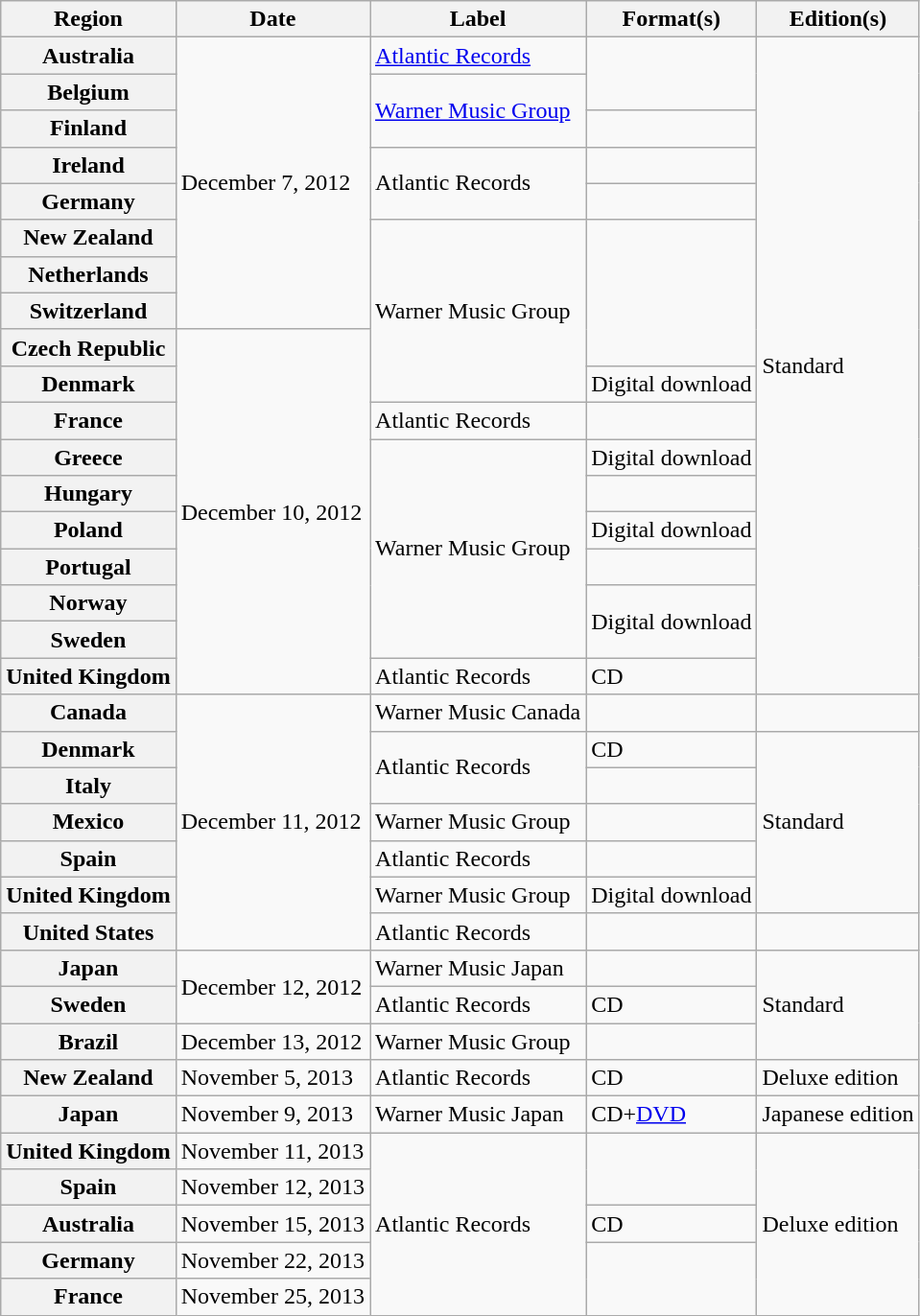<table class="wikitable plainrowheaders">
<tr>
<th scope="col">Region</th>
<th scope="col">Date</th>
<th scope="col">Label</th>
<th scope="col">Format(s)</th>
<th scope="col">Edition(s)</th>
</tr>
<tr>
<th scope="row">Australia</th>
<td rowspan="8">December 7, 2012</td>
<td><a href='#'>Atlantic Records</a></td>
<td rowspan="2"></td>
<td rowspan="18">Standard</td>
</tr>
<tr>
<th scope="row">Belgium</th>
<td rowspan="2"><a href='#'>Warner Music Group</a></td>
</tr>
<tr>
<th scope="row">Finland</th>
<td rowspan="1"></td>
</tr>
<tr>
<th scope="row">Ireland</th>
<td rowspan="2">Atlantic Records</td>
<td rowspan="1"></td>
</tr>
<tr>
<th scope="row">Germany</th>
<td rowspan="1"></td>
</tr>
<tr>
<th scope="row">New Zealand</th>
<td rowspan="5">Warner Music Group</td>
<td rowspan="4"></td>
</tr>
<tr>
<th scope="row">Netherlands</th>
</tr>
<tr>
<th scope="row">Switzerland</th>
</tr>
<tr>
<th scope="row">Czech Republic</th>
<td rowspan="10">December 10, 2012</td>
</tr>
<tr>
<th scope="row">Denmark</th>
<td>Digital download</td>
</tr>
<tr>
<th scope="row">France</th>
<td>Atlantic Records</td>
<td></td>
</tr>
<tr>
<th scope="row">Greece</th>
<td rowspan="6">Warner Music Group</td>
<td>Digital download</td>
</tr>
<tr>
<th scope="row">Hungary</th>
<td></td>
</tr>
<tr>
<th scope="row">Poland</th>
<td>Digital download</td>
</tr>
<tr>
<th scope="row">Portugal</th>
<td></td>
</tr>
<tr>
<th scope="row">Norway</th>
<td rowspan="2">Digital download</td>
</tr>
<tr>
<th scope="row">Sweden</th>
</tr>
<tr>
<th scope="row">United Kingdom</th>
<td>Atlantic Records</td>
<td>CD</td>
</tr>
<tr>
<th scope="row">Canada</th>
<td rowspan="7">December 11, 2012</td>
<td>Warner Music Canada</td>
<td></td>
<td rowspan="1"></td>
</tr>
<tr>
<th scope="row">Denmark</th>
<td rowspan="2">Atlantic Records</td>
<td>CD</td>
<td rowspan="5">Standard</td>
</tr>
<tr>
<th scope="row">Italy</th>
<td></td>
</tr>
<tr>
<th scope="row">Mexico</th>
<td>Warner Music Group</td>
<td></td>
</tr>
<tr>
<th scope="row">Spain</th>
<td>Atlantic Records</td>
<td></td>
</tr>
<tr>
<th scope="row">United Kingdom</th>
<td>Warner Music Group</td>
<td>Digital download</td>
</tr>
<tr>
<th scope="row">United States</th>
<td>Atlantic Records</td>
<td></td>
<td rowspan="1"></td>
</tr>
<tr>
<th scope="row">Japan</th>
<td rowspan="2">December 12, 2012</td>
<td>Warner Music Japan</td>
<td></td>
<td rowspan="3">Standard</td>
</tr>
<tr>
<th scope="row">Sweden</th>
<td>Atlantic Records</td>
<td>CD</td>
</tr>
<tr>
<th scope="row">Brazil</th>
<td>December 13, 2012</td>
<td>Warner Music Group</td>
<td></td>
</tr>
<tr>
<th scope="row">New Zealand</th>
<td>November 5, 2013</td>
<td>Atlantic Records</td>
<td>CD</td>
<td>Deluxe edition</td>
</tr>
<tr>
<th scope="row">Japan</th>
<td>November 9, 2013</td>
<td>Warner Music Japan</td>
<td>CD+<a href='#'>DVD</a></td>
<td>Japanese edition</td>
</tr>
<tr>
<th scope="row">United Kingdom</th>
<td>November 11, 2013</td>
<td rowspan="5">Atlantic Records</td>
<td rowspan="2"></td>
<td rowspan="5">Deluxe edition</td>
</tr>
<tr>
<th scope="row">Spain</th>
<td>November 12, 2013</td>
</tr>
<tr>
<th scope="row">Australia</th>
<td>November 15, 2013</td>
<td>CD</td>
</tr>
<tr>
<th scope="row">Germany</th>
<td>November 22, 2013</td>
<td rowspan="2"></td>
</tr>
<tr>
<th scope="row">France</th>
<td>November 25, 2013</td>
</tr>
</table>
